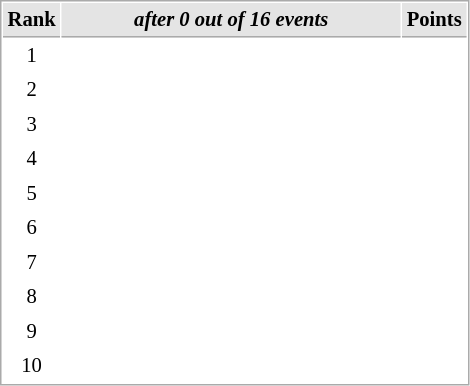<table cellspacing="1" cellpadding="3" style="border:1px solid #AAAAAA;font-size:86%">
<tr style="background-color: #E4E4E4;">
<th style="border-bottom:1px solid #AAAAAA" width=10>Rank</th>
<th style="border-bottom:1px solid #AAAAAA" width=220><em>after 0 out of 16 events</em></th>
<th style="border-bottom:1px solid #AAAAAA" width=20 align=right>Points</th>
</tr>
<tr>
<td align=center>1</td>
<td></td>
<td align=right></td>
</tr>
<tr>
<td align=center>2</td>
<td></td>
<td align=right></td>
</tr>
<tr>
<td align=center>3</td>
<td></td>
<td align=right></td>
</tr>
<tr>
<td align=center>4</td>
<td></td>
<td align=right></td>
</tr>
<tr>
<td align=center>5</td>
<td></td>
<td align=right></td>
</tr>
<tr>
<td align=center>6</td>
<td></td>
<td align=right></td>
</tr>
<tr>
<td align=center>7</td>
<td></td>
<td align=right></td>
</tr>
<tr>
<td align=center>8</td>
<td></td>
<td align=right></td>
</tr>
<tr>
<td align=center>9</td>
<td></td>
<td align=right></td>
</tr>
<tr>
<td align=center>10</td>
<td></td>
<td align=right></td>
</tr>
</table>
